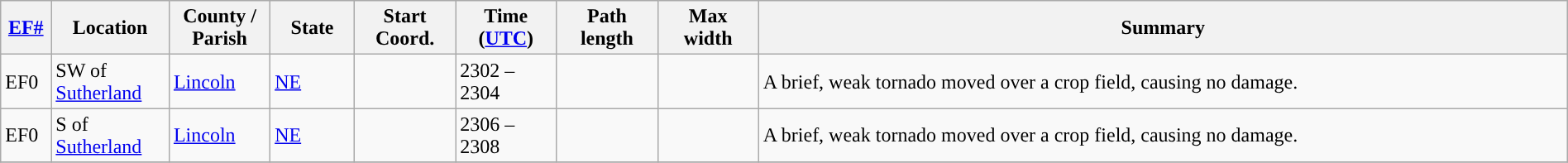<table class="wikitable sortable" style="width:100%;">
<tr>
<th scope="col"  style="width:3%; text-align:center;"><a href='#'>EF#</a></th>
<th scope="col"  style="width:7%; text-align:center;" class="unsortable">Location</th>
<th scope="col"  style="width:6%; text-align:center;" class="unsortable">County / Parish</th>
<th scope="col"  style="width:5%; text-align:center;">State</th>
<th scope="col"  style="width:6%; text-align:center;">Start Coord.</th>
<th scope="col"  style="width:6%; text-align:center;">Time (<a href='#'>UTC</a>)</th>
<th scope="col"  style="width:6%; text-align:center;">Path length</th>
<th scope="col"  style="width:6%; text-align:center;">Max width</th>
<th scope="col" class="unsortable" style="width:48%; text-align:center;">Summary</th>
</tr>
<tr>
<td>EF0</td>
<td>SW of <a href='#'>Sutherland</a></td>
<td><a href='#'>Lincoln</a></td>
<td><a href='#'>NE</a></td>
<td></td>
<td>2302 – 2304</td>
<td></td>
<td></td>
<td>A brief, weak tornado moved over a crop field, causing no damage.</td>
</tr>
<tr>
<td>EF0</td>
<td>S of <a href='#'>Sutherland</a></td>
<td><a href='#'>Lincoln</a></td>
<td><a href='#'>NE</a></td>
<td></td>
<td>2306 – 2308</td>
<td></td>
<td></td>
<td>A brief, weak tornado moved over a crop field, causing no damage.</td>
</tr>
<tr>
</tr>
</table>
